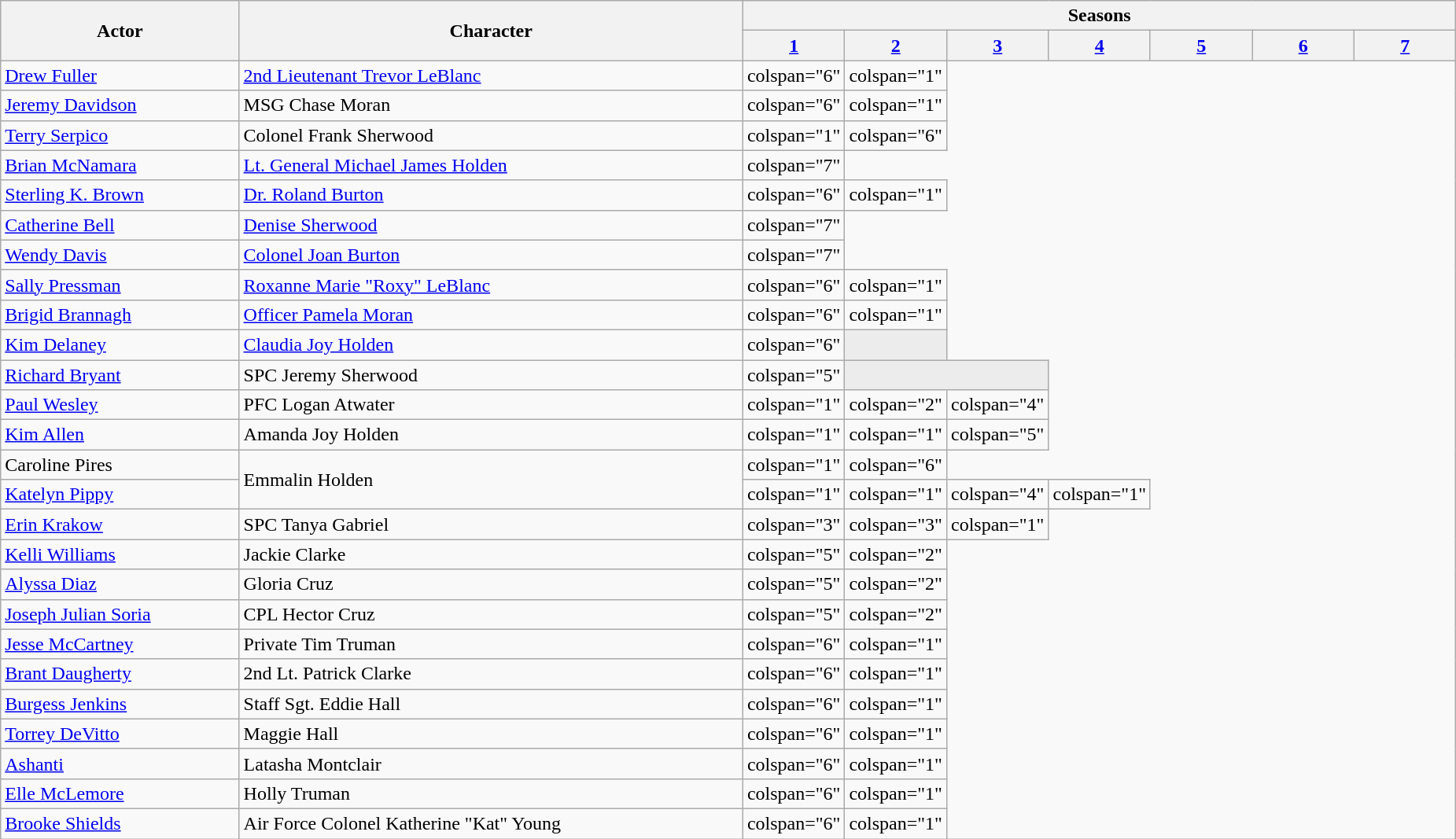<table class="wikitable">
<tr>
<th rowspan="2">Actor</th>
<th rowspan="2">Character</th>
<th colspan="7">Seasons</th>
</tr>
<tr>
<th style="width:7%;"><a href='#'>1</a></th>
<th style="width:7%;"><a href='#'>2</a></th>
<th style="width:7%;"><a href='#'>3</a></th>
<th style="width:7%;"><a href='#'>4</a></th>
<th style="width:7%;"><a href='#'>5</a></th>
<th style="width:7%;"><a href='#'>6</a></th>
<th style="width:7%;"><a href='#'>7</a></th>
</tr>
<tr>
<td><a href='#'>Drew Fuller</a></td>
<td><a href='#'>2nd Lieutenant Trevor LeBlanc</a></td>
<td>colspan="6" </td>
<td>colspan="1" </td>
</tr>
<tr>
<td><a href='#'>Jeremy Davidson</a></td>
<td>MSG Chase Moran</td>
<td>colspan="6" </td>
<td>colspan="1" </td>
</tr>
<tr>
<td><a href='#'>Terry Serpico</a></td>
<td>Colonel Frank Sherwood</td>
<td>colspan="1" </td>
<td>colspan="6" </td>
</tr>
<tr>
<td><a href='#'>Brian McNamara</a></td>
<td><a href='#'>Lt. General Michael James Holden</a></td>
<td>colspan="7" </td>
</tr>
<tr>
<td><a href='#'>Sterling K. Brown</a></td>
<td><a href='#'>Dr. Roland Burton</a></td>
<td>colspan="6" </td>
<td>colspan="1" </td>
</tr>
<tr>
<td><a href='#'>Catherine Bell</a></td>
<td><a href='#'>Denise Sherwood</a></td>
<td>colspan="7" </td>
</tr>
<tr>
<td><a href='#'>Wendy Davis</a></td>
<td><a href='#'>Colonel Joan Burton</a></td>
<td>colspan="7" </td>
</tr>
<tr>
<td><a href='#'>Sally Pressman</a></td>
<td><a href='#'>Roxanne Marie "Roxy" LeBlanc</a></td>
<td>colspan="6" </td>
<td>colspan="1" </td>
</tr>
<tr>
<td><a href='#'>Brigid Brannagh</a></td>
<td><a href='#'>Officer Pamela Moran</a></td>
<td>colspan="6" </td>
<td>colspan="1" </td>
</tr>
<tr>
<td><a href='#'>Kim Delaney</a></td>
<td><a href='#'>Claudia Joy Holden</a></td>
<td>colspan="6" </td>
<td colspan="1" style="background: #ececec; color: grey; vertical-align: middle; text-align: center; " class="table-na"></td>
</tr>
<tr>
<td><a href='#'>Richard Bryant</a></td>
<td>SPC Jeremy Sherwood</td>
<td>colspan="5" </td>
<td colspan="2" style="background: #ececec; color: grey; vertical-align: middle; text-align: center; " class="table-na"></td>
</tr>
<tr>
<td><a href='#'>Paul Wesley</a></td>
<td>PFC Logan Atwater</td>
<td>colspan="1" </td>
<td>colspan="2" </td>
<td>colspan="4" </td>
</tr>
<tr>
<td><a href='#'>Kim Allen</a></td>
<td>Amanda Joy Holden</td>
<td>colspan="1" </td>
<td>colspan="1" </td>
<td>colspan="5" </td>
</tr>
<tr>
<td>Caroline Pires</td>
<td rowspan="2">Emmalin Holden</td>
<td>colspan="1" </td>
<td>colspan="6" </td>
</tr>
<tr>
<td><a href='#'>Katelyn Pippy</a></td>
<td>colspan="1" </td>
<td>colspan="1" </td>
<td>colspan="4" </td>
<td>colspan="1" </td>
</tr>
<tr>
<td><a href='#'>Erin Krakow</a></td>
<td>SPC Tanya Gabriel</td>
<td>colspan="3" </td>
<td>colspan="3" </td>
<td>colspan="1" </td>
</tr>
<tr>
<td><a href='#'>Kelli Williams</a></td>
<td>Jackie Clarke</td>
<td>colspan="5" </td>
<td>colspan="2" </td>
</tr>
<tr>
<td><a href='#'>Alyssa Diaz</a></td>
<td>Gloria Cruz</td>
<td>colspan="5" </td>
<td>colspan="2" </td>
</tr>
<tr>
<td><a href='#'>Joseph Julian Soria</a></td>
<td>CPL Hector Cruz</td>
<td>colspan="5" </td>
<td>colspan="2" </td>
</tr>
<tr>
<td><a href='#'>Jesse McCartney</a></td>
<td>Private Tim Truman</td>
<td>colspan="6" </td>
<td>colspan="1" </td>
</tr>
<tr>
<td><a href='#'>Brant Daugherty</a></td>
<td>2nd Lt. Patrick Clarke</td>
<td>colspan="6" </td>
<td>colspan="1" </td>
</tr>
<tr>
<td><a href='#'>Burgess Jenkins</a></td>
<td>Staff Sgt. Eddie Hall</td>
<td>colspan="6" </td>
<td>colspan="1" </td>
</tr>
<tr>
<td><a href='#'>Torrey DeVitto</a></td>
<td>Maggie Hall</td>
<td>colspan="6" </td>
<td>colspan="1" </td>
</tr>
<tr>
<td><a href='#'>Ashanti</a></td>
<td>Latasha Montclair</td>
<td>colspan="6" </td>
<td>colspan="1" </td>
</tr>
<tr>
<td><a href='#'>Elle McLemore</a></td>
<td>Holly Truman</td>
<td>colspan="6" </td>
<td>colspan="1" </td>
</tr>
<tr>
<td><a href='#'>Brooke Shields</a></td>
<td>Air Force Colonel Katherine "Kat" Young</td>
<td>colspan="6" </td>
<td>colspan="1" </td>
</tr>
</table>
